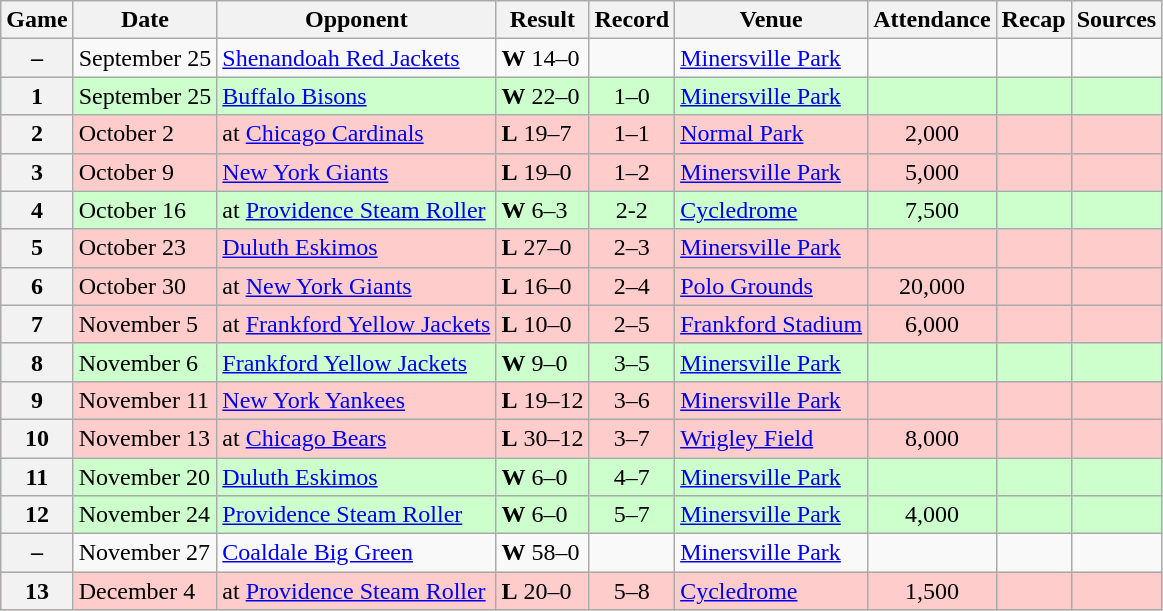<table class="wikitable">
<tr>
<th>Game</th>
<th>Date</th>
<th>Opponent</th>
<th>Result</th>
<th>Record</th>
<th>Venue</th>
<th>Attendance</th>
<th>Recap</th>
<th>Sources</th>
</tr>
<tr>
<th>–</th>
<td>September 25</td>
<td><a href='#'>Shenandoah Red Jackets</a></td>
<td><strong>W</strong> 14–0</td>
<td></td>
<td><a href='#'>Minersville Park</a></td>
<td></td>
<td></td>
<td></td>
</tr>
<tr style="background:#cfc">
<th>1</th>
<td>September 25</td>
<td><a href='#'>Buffalo Bisons</a></td>
<td><strong>W</strong> 22–0</td>
<td style="text-align: center;">1–0</td>
<td><a href='#'>Minersville Park</a></td>
<td></td>
<td></td>
<td></td>
</tr>
<tr style="background:#fcc">
<th>2</th>
<td>October 2</td>
<td>at <a href='#'>Chicago Cardinals</a></td>
<td><strong>L</strong> 19–7</td>
<td style="text-align: center;">1–1</td>
<td><a href='#'>Normal Park</a></td>
<td style="text-align: center;">2,000</td>
<td></td>
<td></td>
</tr>
<tr style="background:#fcc">
<th>3</th>
<td>October 9</td>
<td><a href='#'>New York Giants</a></td>
<td><strong>L</strong> 19–0</td>
<td style="text-align: center;">1–2</td>
<td><a href='#'>Minersville Park</a></td>
<td style="text-align: center;">5,000</td>
<td></td>
<td></td>
</tr>
<tr style="background:#cfc">
<th>4</th>
<td>October 16</td>
<td>at <a href='#'>Providence Steam Roller</a></td>
<td><strong>W</strong> 6–3</td>
<td style="text-align: center;">2-2</td>
<td><a href='#'>Cycledrome</a></td>
<td style="text-align: center;">7,500</td>
<td></td>
<td></td>
</tr>
<tr style="background:#fcc">
<th>5</th>
<td>October 23</td>
<td><a href='#'>Duluth Eskimos</a></td>
<td><strong>L</strong> 27–0</td>
<td style="text-align: center;">2–3</td>
<td><a href='#'>Minersville Park</a></td>
<td></td>
<td></td>
<td></td>
</tr>
<tr style="background:#fcc">
<th>6</th>
<td>October 30</td>
<td>at <a href='#'>New York Giants</a></td>
<td><strong>L</strong> 16–0</td>
<td style="text-align: center;">2–4</td>
<td><a href='#'>Polo Grounds</a></td>
<td style="text-align: center;">20,000</td>
<td></td>
<td></td>
</tr>
<tr style="background:#fcc">
<th>7</th>
<td>November 5</td>
<td>at <a href='#'>Frankford Yellow Jackets</a></td>
<td><strong>L</strong> 10–0</td>
<td style="text-align: center;">2–5</td>
<td><a href='#'>Frankford Stadium</a></td>
<td style="text-align: center;">6,000</td>
<td></td>
<td></td>
</tr>
<tr style="background:#cfc">
<th>8</th>
<td>November 6</td>
<td><a href='#'>Frankford Yellow Jackets</a></td>
<td><strong>W</strong> 9–0</td>
<td style="text-align: center;">3–5</td>
<td><a href='#'>Minersville Park</a></td>
<td></td>
<td></td>
<td></td>
</tr>
<tr style="background:#fcc">
<th>9</th>
<td>November 11</td>
<td><a href='#'>New York Yankees</a></td>
<td><strong>L</strong> 19–12</td>
<td style="text-align: center;">3–6</td>
<td><a href='#'>Minersville Park</a></td>
<td></td>
<td></td>
<td></td>
</tr>
<tr style="background:#fcc">
<th>10</th>
<td>November 13</td>
<td>at <a href='#'>Chicago Bears</a></td>
<td><strong>L</strong> 30–12</td>
<td style="text-align: center;">3–7</td>
<td><a href='#'>Wrigley Field</a></td>
<td style="text-align: center;">8,000</td>
<td></td>
<td></td>
</tr>
<tr style="background:#cfc">
<th>11</th>
<td>November 20</td>
<td><a href='#'>Duluth Eskimos</a></td>
<td><strong>W</strong> 6–0</td>
<td style="text-align: center;">4–7</td>
<td><a href='#'>Minersville Park</a></td>
<td></td>
<td></td>
<td></td>
</tr>
<tr style="background:#cfc">
<th>12</th>
<td>November 24</td>
<td><a href='#'>Providence Steam Roller</a></td>
<td><strong>W</strong> 6–0</td>
<td style="text-align: center;">5–7</td>
<td><a href='#'>Minersville Park</a></td>
<td style="text-align: center;">4,000</td>
<td></td>
<td></td>
</tr>
<tr>
<th>–</th>
<td>November 27</td>
<td><a href='#'>Coaldale Big Green</a></td>
<td><strong>W</strong> 58–0</td>
<td></td>
<td><a href='#'>Minersville Park</a></td>
<td></td>
<td></td>
<td></td>
</tr>
<tr style="background:#fcc">
<th>13</th>
<td>December 4</td>
<td>at <a href='#'>Providence Steam Roller</a></td>
<td><strong>L</strong> 20–0</td>
<td style="text-align: center;">5–8</td>
<td><a href='#'>Cycledrome</a></td>
<td style="text-align: center;">1,500</td>
<td></td>
<td></td>
</tr>
</table>
